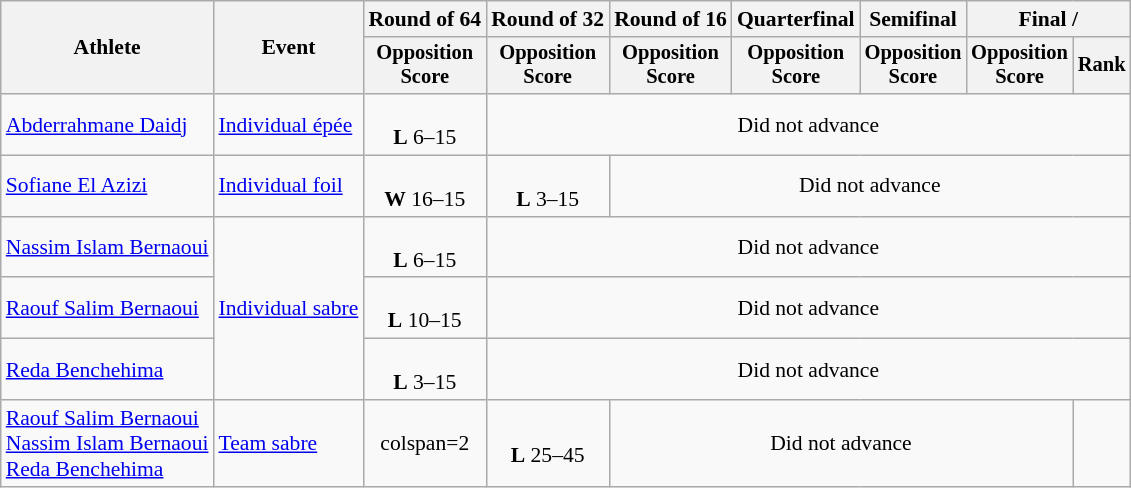<table class="wikitable" style="font-size:90%">
<tr>
<th rowspan="2">Athlete</th>
<th rowspan="2">Event</th>
<th>Round of 64</th>
<th>Round of 32</th>
<th>Round of 16</th>
<th>Quarterfinal</th>
<th>Semifinal</th>
<th colspan=2>Final / </th>
</tr>
<tr style="font-size:95%">
<th>Opposition <br> Score</th>
<th>Opposition <br> Score</th>
<th>Opposition <br> Score</th>
<th>Opposition <br> Score</th>
<th>Opposition <br> Score</th>
<th>Opposition <br> Score</th>
<th>Rank</th>
</tr>
<tr align=center>
<td align=left><a href='#'>Abderrahmane Daidj</a></td>
<td align=left><a href='#'>Individual épée</a></td>
<td><br><strong>L</strong> 6–15</td>
<td colspan=6>Did not advance</td>
</tr>
<tr align=center>
<td align=left><a href='#'>Sofiane El Azizi</a></td>
<td align=left><a href='#'>Individual foil</a></td>
<td><br><strong>W</strong> 16–15</td>
<td><br><strong>L</strong> 3–15</td>
<td colspan=5>Did not advance</td>
</tr>
<tr align=center>
<td align=left><a href='#'>Nassim Islam Bernaoui</a></td>
<td align=left rowspan=3><a href='#'>Individual sabre</a></td>
<td><br><strong>L</strong> 6–15</td>
<td colspan=6>Did not advance</td>
</tr>
<tr align=center>
<td align=left><a href='#'>Raouf Salim Bernaoui</a></td>
<td><br><strong>L</strong> 10–15</td>
<td colspan=6>Did not advance</td>
</tr>
<tr align=center>
<td align=left><a href='#'>Reda Benchehima</a></td>
<td><br><strong>L</strong> 3–15</td>
<td colspan=6>Did not advance</td>
</tr>
<tr align=center>
<td align=left><a href='#'>Raouf Salim Bernaoui</a><br><a href='#'>Nassim Islam Bernaoui</a><br><a href='#'>Reda Benchehima</a></td>
<td align=left><a href='#'>Team sabre</a></td>
<td>colspan=2 </td>
<td><br><strong>L</strong> 25–45</td>
<td colspan=4>Did not advance</td>
</tr>
</table>
